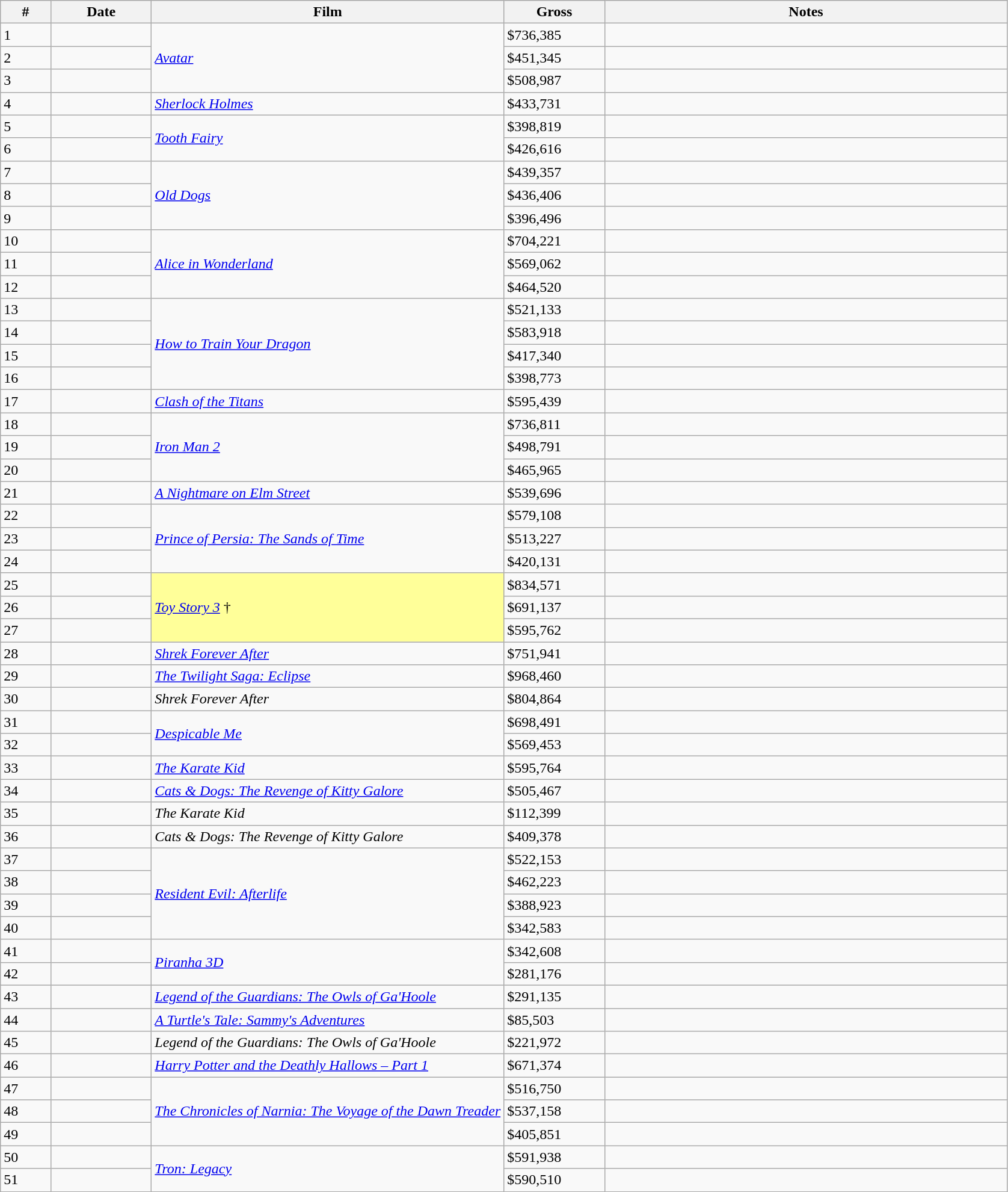<table class="wikitable sortable">
<tr>
<th width="5%">#</th>
<th width="10%">Date</th>
<th width="35%">Film</th>
<th width="10%">Gross</th>
<th>Notes</th>
</tr>
<tr>
<td>1</td>
<td></td>
<td rowspan="3"><em><a href='#'>Avatar</a></em></td>
<td>$736,385</td>
<td></td>
</tr>
<tr>
<td>2</td>
<td></td>
<td>$451,345</td>
<td></td>
</tr>
<tr>
<td>3</td>
<td></td>
<td>$508,987</td>
<td></td>
</tr>
<tr>
<td>4</td>
<td></td>
<td><em><a href='#'>Sherlock Holmes</a></em></td>
<td>$433,731</td>
<td></td>
</tr>
<tr>
<td>5</td>
<td></td>
<td rowspan="2"><em><a href='#'>Tooth Fairy</a></em></td>
<td>$398,819</td>
<td></td>
</tr>
<tr>
<td>6</td>
<td></td>
<td>$426,616</td>
<td></td>
</tr>
<tr>
<td>7</td>
<td></td>
<td rowspan="3"><em><a href='#'> Old Dogs</a></em></td>
<td>$439,357</td>
<td></td>
</tr>
<tr>
<td>8</td>
<td></td>
<td>$436,406</td>
<td></td>
</tr>
<tr>
<td>9</td>
<td></td>
<td>$396,496</td>
<td></td>
</tr>
<tr>
<td>10</td>
<td></td>
<td rowspan="3"><em><a href='#'>Alice in Wonderland</a></em></td>
<td>$704,221</td>
<td></td>
</tr>
<tr>
<td>11</td>
<td></td>
<td>$569,062</td>
<td></td>
</tr>
<tr>
<td>12</td>
<td></td>
<td>$464,520</td>
<td></td>
</tr>
<tr>
<td>13</td>
<td></td>
<td rowspan="4"><em><a href='#'>How to Train Your Dragon</a></em></td>
<td>$521,133</td>
<td></td>
</tr>
<tr>
<td>14</td>
<td></td>
<td>$583,918</td>
<td></td>
</tr>
<tr>
<td>15</td>
<td></td>
<td>$417,340</td>
<td></td>
</tr>
<tr>
<td>16</td>
<td></td>
<td>$398,773</td>
<td></td>
</tr>
<tr>
<td>17</td>
<td></td>
<td><em><a href='#'>Clash of the Titans</a></em></td>
<td>$595,439</td>
<td></td>
</tr>
<tr>
<td>18</td>
<td></td>
<td rowspan="3"><em><a href='#'>Iron Man 2</a></em></td>
<td>$736,811</td>
<td></td>
</tr>
<tr>
<td>19</td>
<td></td>
<td>$498,791</td>
<td></td>
</tr>
<tr>
<td>20</td>
<td></td>
<td>$465,965</td>
<td></td>
</tr>
<tr>
<td>21</td>
<td></td>
<td><em><a href='#'>A Nightmare on Elm Street</a></em></td>
<td>$539,696</td>
<td></td>
</tr>
<tr>
<td>22</td>
<td></td>
<td rowspan="3"><em><a href='#'>Prince of Persia: The Sands of Time</a></em></td>
<td>$579,108</td>
<td></td>
</tr>
<tr>
<td>23</td>
<td></td>
<td>$513,227</td>
<td></td>
</tr>
<tr>
<td>24</td>
<td></td>
<td>$420,131</td>
<td></td>
</tr>
<tr>
<td>25</td>
<td></td>
<td rowspan="3" style="background-color:#FFFF99"><em><a href='#'>Toy Story 3</a></em> †</td>
<td>$834,571</td>
<td></td>
</tr>
<tr>
<td>26</td>
<td></td>
<td>$691,137</td>
<td></td>
</tr>
<tr>
<td>27</td>
<td></td>
<td>$595,762</td>
<td></td>
</tr>
<tr>
<td>28</td>
<td></td>
<td><em><a href='#'>Shrek Forever After</a></em></td>
<td>$751,941</td>
<td></td>
</tr>
<tr>
<td>29</td>
<td></td>
<td><em><a href='#'>The Twilight Saga: Eclipse</a></em></td>
<td>$968,460</td>
<td></td>
</tr>
<tr>
<td>30</td>
<td></td>
<td><em>Shrek Forever After</em></td>
<td>$804,864</td>
<td></td>
</tr>
<tr>
<td>31</td>
<td></td>
<td rowspan="2"><em><a href='#'>Despicable Me</a></em></td>
<td>$698,491</td>
<td></td>
</tr>
<tr>
<td>32</td>
<td></td>
<td>$569,453</td>
<td></td>
</tr>
<tr>
<td>33</td>
<td></td>
<td><em><a href='#'>The Karate Kid</a></em></td>
<td>$595,764</td>
<td></td>
</tr>
<tr>
<td>34</td>
<td></td>
<td><em><a href='#'>Cats & Dogs: The Revenge of Kitty Galore</a></em></td>
<td>$505,467</td>
<td></td>
</tr>
<tr>
<td>35</td>
<td></td>
<td><em>The Karate Kid</em></td>
<td>$112,399</td>
<td></td>
</tr>
<tr>
<td>36</td>
<td></td>
<td><em>Cats & Dogs: The Revenge of Kitty Galore</em></td>
<td>$409,378</td>
<td></td>
</tr>
<tr>
<td>37</td>
<td></td>
<td rowspan="4"><em><a href='#'>Resident Evil: Afterlife</a></em></td>
<td>$522,153</td>
<td></td>
</tr>
<tr>
<td>38</td>
<td></td>
<td>$462,223</td>
<td></td>
</tr>
<tr>
<td>39</td>
<td></td>
<td>$388,923</td>
<td></td>
</tr>
<tr>
<td>40</td>
<td></td>
<td>$342,583</td>
<td></td>
</tr>
<tr>
<td>41</td>
<td></td>
<td rowspan="2"><em><a href='#'>Piranha 3D</a></em></td>
<td>$342,608</td>
<td></td>
</tr>
<tr>
<td>42</td>
<td></td>
<td>$281,176</td>
<td></td>
</tr>
<tr>
<td>43</td>
<td></td>
<td><em><a href='#'>Legend of the Guardians: The Owls of Ga'Hoole</a></em></td>
<td>$291,135</td>
<td></td>
</tr>
<tr>
<td>44</td>
<td></td>
<td><em><a href='#'>A Turtle's Tale: Sammy's Adventures</a></em></td>
<td>$85,503</td>
<td></td>
</tr>
<tr>
<td>45</td>
<td></td>
<td><em>Legend of the Guardians: The Owls of Ga'Hoole</em></td>
<td>$221,972</td>
<td></td>
</tr>
<tr>
<td>46</td>
<td></td>
<td><em><a href='#'>Harry Potter and the Deathly Hallows – Part 1</a></em></td>
<td>$671,374</td>
<td></td>
</tr>
<tr>
<td>47</td>
<td></td>
<td rowspan="3"><em><a href='#'>The Chronicles of Narnia: The Voyage of the Dawn Treader</a></em></td>
<td>$516,750</td>
<td></td>
</tr>
<tr>
<td>48</td>
<td></td>
<td>$537,158</td>
<td></td>
</tr>
<tr>
<td>49</td>
<td></td>
<td>$405,851</td>
<td></td>
</tr>
<tr>
<td>50</td>
<td></td>
<td rowspan="2"><em><a href='#'>Tron: Legacy</a></em></td>
<td>$591,938</td>
<td></td>
</tr>
<tr>
<td>51</td>
<td></td>
<td>$590,510</td>
<td></td>
</tr>
</table>
